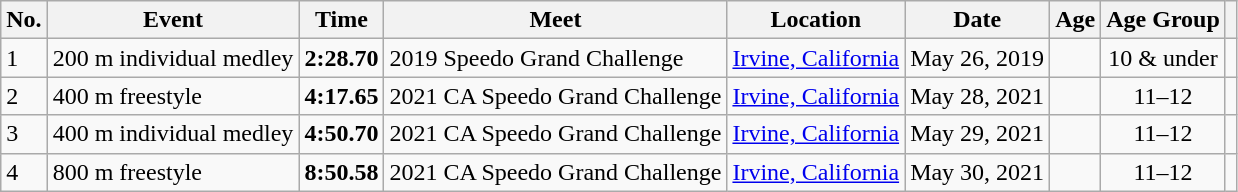<table class="wikitable sortable">
<tr>
<th>No.</th>
<th>Event</th>
<th>Time</th>
<th>Meet</th>
<th>Location</th>
<th>Date</th>
<th>Age</th>
<th>Age Group</th>
<th></th>
</tr>
<tr>
<td>1</td>
<td>200 m individual medley</td>
<td style="text-align:center;"><strong>2:28.70</strong></td>
<td>2019 Speedo Grand Challenge</td>
<td><a href='#'>Irvine, California</a></td>
<td>May 26, 2019</td>
<td style="text-align:center;"></td>
<td style="text-align:center;">10 & under</td>
<td></td>
</tr>
<tr>
<td>2</td>
<td>400 m freestyle</td>
<td style="text-align:center;"><strong>4:17.65</strong></td>
<td>2021 CA Speedo Grand Challenge</td>
<td><a href='#'>Irvine, California</a></td>
<td>May 28, 2021</td>
<td style="text-align:center;"></td>
<td style="text-align:center;">11–12</td>
<td></td>
</tr>
<tr>
<td>3</td>
<td>400 m individual medley</td>
<td style="text-align:center;"><strong>4:50.70</strong></td>
<td>2021 CA Speedo Grand Challenge</td>
<td><a href='#'>Irvine, California</a></td>
<td>May 29, 2021</td>
<td style="text-align:center;"></td>
<td style="text-align:center;">11–12</td>
<td></td>
</tr>
<tr>
<td>4</td>
<td>800 m freestyle</td>
<td style="text-align:center;"><strong>8:50.58</strong></td>
<td>2021 CA Speedo Grand Challenge</td>
<td><a href='#'>Irvine, California</a></td>
<td>May 30, 2021</td>
<td style="text-align:center;"></td>
<td style="text-align:center;">11–12</td>
<td></td>
</tr>
</table>
